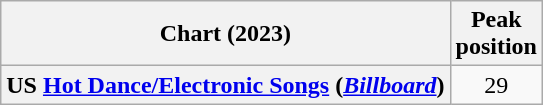<table class="wikitable sortable plainrowheaders" style="text-align:center">
<tr>
<th scope="col">Chart (2023)</th>
<th scope="col">Peak<br>position</th>
</tr>
<tr>
<th scope="row">US <a href='#'>Hot Dance/Electronic Songs</a> (<em><a href='#'>Billboard</a></em>)</th>
<td>29</td>
</tr>
</table>
